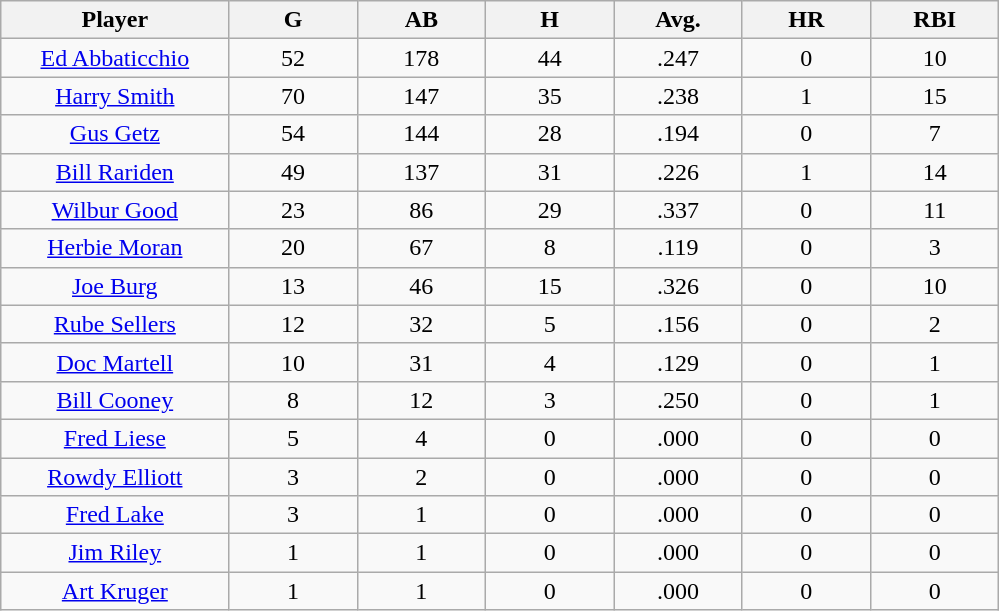<table class="wikitable sortable">
<tr>
<th bgcolor="#DDDDFF" width="16%">Player</th>
<th bgcolor="#DDDDFF" width="9%">G</th>
<th bgcolor="#DDDDFF" width="9%">AB</th>
<th bgcolor="#DDDDFF" width="9%">H</th>
<th bgcolor="#DDDDFF" width="9%">Avg.</th>
<th bgcolor="#DDDDFF" width="9%">HR</th>
<th bgcolor="#DDDDFF" width="9%">RBI</th>
</tr>
<tr align="center">
<td><a href='#'>Ed Abbaticchio</a></td>
<td>52</td>
<td>178</td>
<td>44</td>
<td>.247</td>
<td>0</td>
<td>10</td>
</tr>
<tr align=center>
<td><a href='#'>Harry Smith</a></td>
<td>70</td>
<td>147</td>
<td>35</td>
<td>.238</td>
<td>1</td>
<td>15</td>
</tr>
<tr align=center>
<td><a href='#'>Gus Getz</a></td>
<td>54</td>
<td>144</td>
<td>28</td>
<td>.194</td>
<td>0</td>
<td>7</td>
</tr>
<tr align=center>
<td><a href='#'>Bill Rariden</a></td>
<td>49</td>
<td>137</td>
<td>31</td>
<td>.226</td>
<td>1</td>
<td>14</td>
</tr>
<tr align=center>
<td><a href='#'>Wilbur Good</a></td>
<td>23</td>
<td>86</td>
<td>29</td>
<td>.337</td>
<td>0</td>
<td>11</td>
</tr>
<tr align=center>
<td><a href='#'>Herbie Moran</a></td>
<td>20</td>
<td>67</td>
<td>8</td>
<td>.119</td>
<td>0</td>
<td>3</td>
</tr>
<tr align=center>
<td><a href='#'>Joe Burg</a></td>
<td>13</td>
<td>46</td>
<td>15</td>
<td>.326</td>
<td>0</td>
<td>10</td>
</tr>
<tr align=center>
<td><a href='#'>Rube Sellers</a></td>
<td>12</td>
<td>32</td>
<td>5</td>
<td>.156</td>
<td>0</td>
<td>2</td>
</tr>
<tr align=center>
<td><a href='#'>Doc Martell</a></td>
<td>10</td>
<td>31</td>
<td>4</td>
<td>.129</td>
<td>0</td>
<td>1</td>
</tr>
<tr align=center>
<td><a href='#'>Bill Cooney</a></td>
<td>8</td>
<td>12</td>
<td>3</td>
<td>.250</td>
<td>0</td>
<td>1</td>
</tr>
<tr align=center>
<td><a href='#'>Fred Liese</a></td>
<td>5</td>
<td>4</td>
<td>0</td>
<td>.000</td>
<td>0</td>
<td>0</td>
</tr>
<tr align=center>
<td><a href='#'>Rowdy Elliott</a></td>
<td>3</td>
<td>2</td>
<td>0</td>
<td>.000</td>
<td>0</td>
<td>0</td>
</tr>
<tr align=center>
<td><a href='#'>Fred Lake</a></td>
<td>3</td>
<td>1</td>
<td>0</td>
<td>.000</td>
<td>0</td>
<td>0</td>
</tr>
<tr align=center>
<td><a href='#'>Jim Riley</a></td>
<td>1</td>
<td>1</td>
<td>0</td>
<td>.000</td>
<td>0</td>
<td>0</td>
</tr>
<tr align=center>
<td><a href='#'>Art Kruger</a></td>
<td>1</td>
<td>1</td>
<td>0</td>
<td>.000</td>
<td>0</td>
<td>0</td>
</tr>
</table>
